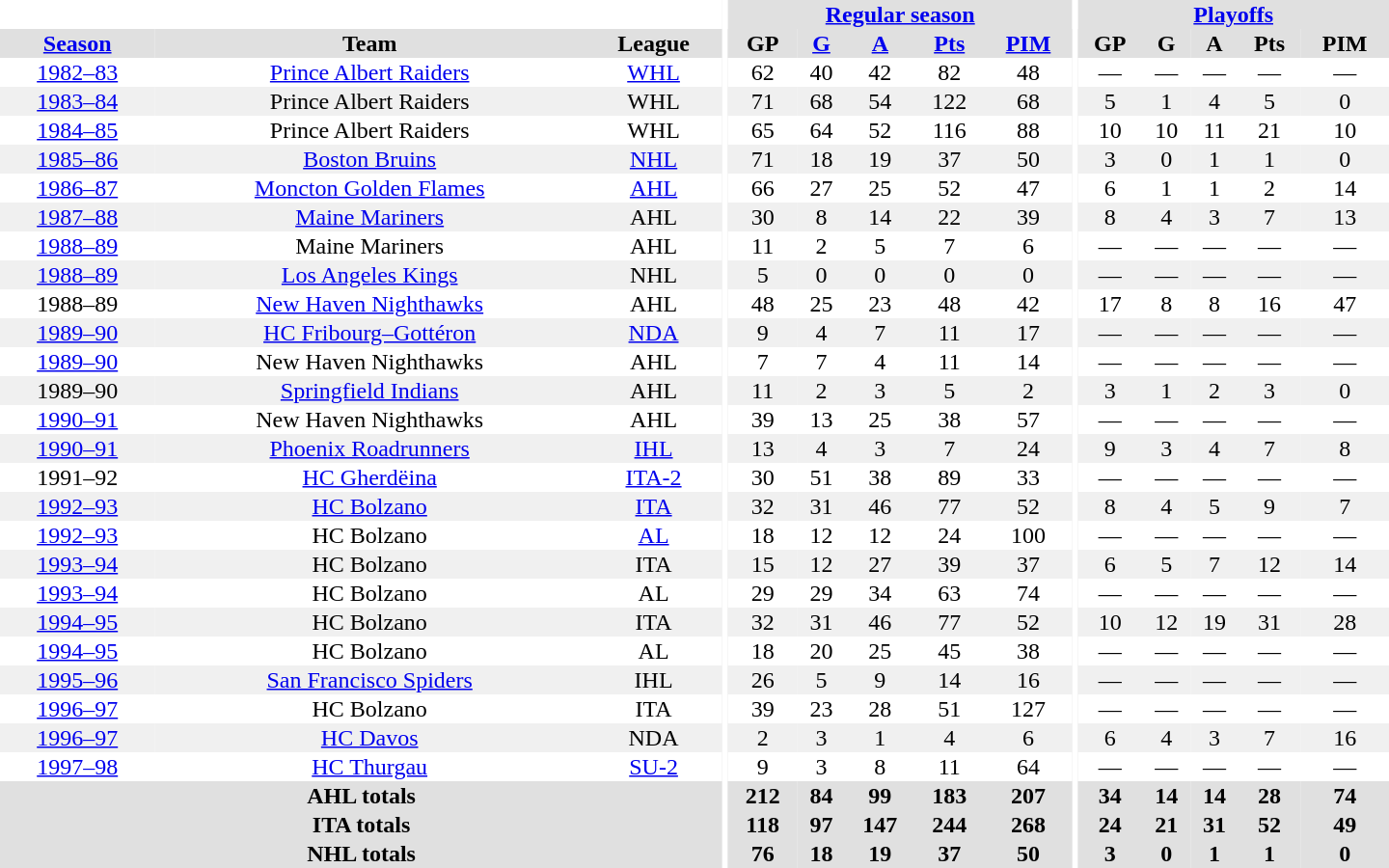<table border="0" cellpadding="1" cellspacing="0" style="text-align:center; width:60em">
<tr bgcolor="#e0e0e0">
<th colspan="3" bgcolor="#ffffff"></th>
<th rowspan="100" bgcolor="#ffffff"></th>
<th colspan="5"><a href='#'>Regular season</a></th>
<th rowspan="100" bgcolor="#ffffff"></th>
<th colspan="5"><a href='#'>Playoffs</a></th>
</tr>
<tr bgcolor="#e0e0e0">
<th><a href='#'>Season</a></th>
<th>Team</th>
<th>League</th>
<th>GP</th>
<th><a href='#'>G</a></th>
<th><a href='#'>A</a></th>
<th><a href='#'>Pts</a></th>
<th><a href='#'>PIM</a></th>
<th>GP</th>
<th>G</th>
<th>A</th>
<th>Pts</th>
<th>PIM</th>
</tr>
<tr>
<td><a href='#'>1982–83</a></td>
<td><a href='#'>Prince Albert Raiders</a></td>
<td><a href='#'>WHL</a></td>
<td>62</td>
<td>40</td>
<td>42</td>
<td>82</td>
<td>48</td>
<td>—</td>
<td>—</td>
<td>—</td>
<td>—</td>
<td>—</td>
</tr>
<tr bgcolor="#f0f0f0">
<td><a href='#'>1983–84</a></td>
<td>Prince Albert Raiders</td>
<td>WHL</td>
<td>71</td>
<td>68</td>
<td>54</td>
<td>122</td>
<td>68</td>
<td>5</td>
<td>1</td>
<td>4</td>
<td>5</td>
<td>0</td>
</tr>
<tr>
<td><a href='#'>1984–85</a></td>
<td>Prince Albert Raiders</td>
<td>WHL</td>
<td>65</td>
<td>64</td>
<td>52</td>
<td>116</td>
<td>88</td>
<td>10</td>
<td>10</td>
<td>11</td>
<td>21</td>
<td>10</td>
</tr>
<tr bgcolor="#f0f0f0">
<td><a href='#'>1985–86</a></td>
<td><a href='#'>Boston Bruins</a></td>
<td><a href='#'>NHL</a></td>
<td>71</td>
<td>18</td>
<td>19</td>
<td>37</td>
<td>50</td>
<td>3</td>
<td>0</td>
<td>1</td>
<td>1</td>
<td>0</td>
</tr>
<tr>
<td><a href='#'>1986–87</a></td>
<td><a href='#'>Moncton Golden Flames</a></td>
<td><a href='#'>AHL</a></td>
<td>66</td>
<td>27</td>
<td>25</td>
<td>52</td>
<td>47</td>
<td>6</td>
<td>1</td>
<td>1</td>
<td>2</td>
<td>14</td>
</tr>
<tr bgcolor="#f0f0f0">
<td><a href='#'>1987–88</a></td>
<td><a href='#'>Maine Mariners</a></td>
<td>AHL</td>
<td>30</td>
<td>8</td>
<td>14</td>
<td>22</td>
<td>39</td>
<td>8</td>
<td>4</td>
<td>3</td>
<td>7</td>
<td>13</td>
</tr>
<tr>
<td><a href='#'>1988–89</a></td>
<td>Maine Mariners</td>
<td>AHL</td>
<td>11</td>
<td>2</td>
<td>5</td>
<td>7</td>
<td>6</td>
<td>—</td>
<td>—</td>
<td>—</td>
<td>—</td>
<td>—</td>
</tr>
<tr bgcolor="#f0f0f0">
<td><a href='#'>1988–89</a></td>
<td><a href='#'>Los Angeles Kings</a></td>
<td>NHL</td>
<td>5</td>
<td>0</td>
<td>0</td>
<td>0</td>
<td>0</td>
<td>—</td>
<td>—</td>
<td>—</td>
<td>—</td>
<td>—</td>
</tr>
<tr>
<td>1988–89</td>
<td><a href='#'>New Haven Nighthawks</a></td>
<td>AHL</td>
<td>48</td>
<td>25</td>
<td>23</td>
<td>48</td>
<td>42</td>
<td>17</td>
<td>8</td>
<td>8</td>
<td>16</td>
<td>47</td>
</tr>
<tr bgcolor="#f0f0f0">
<td><a href='#'>1989–90</a></td>
<td><a href='#'>HC Fribourg–Gottéron</a></td>
<td><a href='#'>NDA</a></td>
<td>9</td>
<td>4</td>
<td>7</td>
<td>11</td>
<td>17</td>
<td>—</td>
<td>—</td>
<td>—</td>
<td>—</td>
<td>—</td>
</tr>
<tr>
<td><a href='#'>1989–90</a></td>
<td>New Haven Nighthawks</td>
<td>AHL</td>
<td>7</td>
<td>7</td>
<td>4</td>
<td>11</td>
<td>14</td>
<td>—</td>
<td>—</td>
<td>—</td>
<td>—</td>
<td>—</td>
</tr>
<tr bgcolor="#f0f0f0">
<td>1989–90</td>
<td><a href='#'>Springfield Indians</a></td>
<td>AHL</td>
<td>11</td>
<td>2</td>
<td>3</td>
<td>5</td>
<td>2</td>
<td>3</td>
<td>1</td>
<td>2</td>
<td>3</td>
<td>0</td>
</tr>
<tr>
<td><a href='#'>1990–91</a></td>
<td>New Haven Nighthawks</td>
<td>AHL</td>
<td>39</td>
<td>13</td>
<td>25</td>
<td>38</td>
<td>57</td>
<td>—</td>
<td>—</td>
<td>—</td>
<td>—</td>
<td>—</td>
</tr>
<tr bgcolor="#f0f0f0">
<td><a href='#'>1990–91</a></td>
<td><a href='#'>Phoenix Roadrunners</a></td>
<td><a href='#'>IHL</a></td>
<td>13</td>
<td>4</td>
<td>3</td>
<td>7</td>
<td>24</td>
<td>9</td>
<td>3</td>
<td>4</td>
<td>7</td>
<td>8</td>
</tr>
<tr>
<td>1991–92</td>
<td><a href='#'>HC Gherdëina</a></td>
<td><a href='#'>ITA-2</a></td>
<td>30</td>
<td>51</td>
<td>38</td>
<td>89</td>
<td>33</td>
<td>—</td>
<td>—</td>
<td>—</td>
<td>—</td>
<td>—</td>
</tr>
<tr bgcolor="#f0f0f0">
<td><a href='#'>1992–93</a></td>
<td><a href='#'>HC Bolzano</a></td>
<td><a href='#'>ITA</a></td>
<td>32</td>
<td>31</td>
<td>46</td>
<td>77</td>
<td>52</td>
<td>8</td>
<td>4</td>
<td>5</td>
<td>9</td>
<td>7</td>
</tr>
<tr>
<td><a href='#'>1992–93</a></td>
<td>HC Bolzano</td>
<td><a href='#'>AL</a></td>
<td>18</td>
<td>12</td>
<td>12</td>
<td>24</td>
<td>100</td>
<td>—</td>
<td>—</td>
<td>—</td>
<td>—</td>
<td>—</td>
</tr>
<tr bgcolor="#f0f0f0">
<td><a href='#'>1993–94</a></td>
<td>HC Bolzano</td>
<td>ITA</td>
<td>15</td>
<td>12</td>
<td>27</td>
<td>39</td>
<td>37</td>
<td>6</td>
<td>5</td>
<td>7</td>
<td>12</td>
<td>14</td>
</tr>
<tr>
<td><a href='#'>1993–94</a></td>
<td>HC Bolzano</td>
<td>AL</td>
<td>29</td>
<td>29</td>
<td>34</td>
<td>63</td>
<td>74</td>
<td>—</td>
<td>—</td>
<td>—</td>
<td>—</td>
<td>—</td>
</tr>
<tr bgcolor="#f0f0f0">
<td><a href='#'>1994–95</a></td>
<td>HC Bolzano</td>
<td>ITA</td>
<td>32</td>
<td>31</td>
<td>46</td>
<td>77</td>
<td>52</td>
<td>10</td>
<td>12</td>
<td>19</td>
<td>31</td>
<td>28</td>
</tr>
<tr>
<td><a href='#'>1994–95</a></td>
<td>HC Bolzano</td>
<td>AL</td>
<td>18</td>
<td>20</td>
<td>25</td>
<td>45</td>
<td>38</td>
<td>—</td>
<td>—</td>
<td>—</td>
<td>—</td>
<td>—</td>
</tr>
<tr bgcolor="#f0f0f0">
<td><a href='#'>1995–96</a></td>
<td><a href='#'>San Francisco Spiders</a></td>
<td>IHL</td>
<td>26</td>
<td>5</td>
<td>9</td>
<td>14</td>
<td>16</td>
<td>—</td>
<td>—</td>
<td>—</td>
<td>—</td>
<td>—</td>
</tr>
<tr>
<td><a href='#'>1996–97</a></td>
<td>HC Bolzano</td>
<td>ITA</td>
<td>39</td>
<td>23</td>
<td>28</td>
<td>51</td>
<td>127</td>
<td>—</td>
<td>—</td>
<td>—</td>
<td>—</td>
<td>—</td>
</tr>
<tr bgcolor="#f0f0f0">
<td><a href='#'>1996–97</a></td>
<td><a href='#'>HC Davos</a></td>
<td>NDA</td>
<td>2</td>
<td>3</td>
<td>1</td>
<td>4</td>
<td>6</td>
<td>6</td>
<td>4</td>
<td>3</td>
<td>7</td>
<td>16</td>
</tr>
<tr>
<td><a href='#'>1997–98</a></td>
<td><a href='#'>HC Thurgau</a></td>
<td><a href='#'>SU-2</a></td>
<td>9</td>
<td>3</td>
<td>8</td>
<td>11</td>
<td>64</td>
<td>—</td>
<td>—</td>
<td>—</td>
<td>—</td>
<td>—</td>
</tr>
<tr bgcolor="#e0e0e0">
<th colspan="3">AHL totals</th>
<th>212</th>
<th>84</th>
<th>99</th>
<th>183</th>
<th>207</th>
<th>34</th>
<th>14</th>
<th>14</th>
<th>28</th>
<th>74</th>
</tr>
<tr bgcolor="#e0e0e0">
<th colspan="3">ITA totals</th>
<th>118</th>
<th>97</th>
<th>147</th>
<th>244</th>
<th>268</th>
<th>24</th>
<th>21</th>
<th>31</th>
<th>52</th>
<th>49</th>
</tr>
<tr bgcolor="#e0e0e0">
<th colspan="3">NHL totals</th>
<th>76</th>
<th>18</th>
<th>19</th>
<th>37</th>
<th>50</th>
<th>3</th>
<th>0</th>
<th>1</th>
<th>1</th>
<th>0</th>
</tr>
</table>
